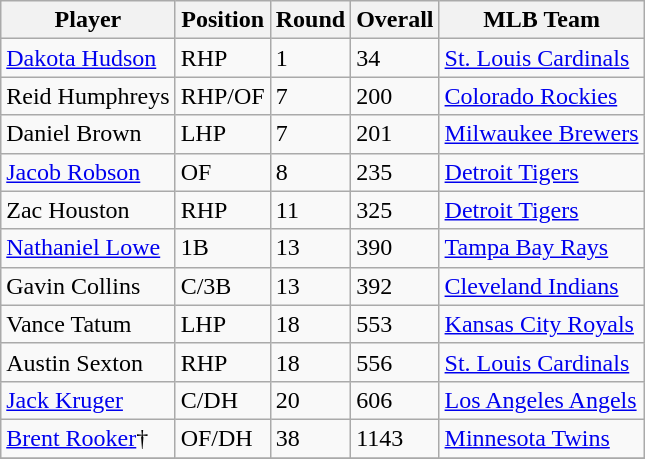<table class="wikitable">
<tr>
<th>Player</th>
<th>Position</th>
<th>Round</th>
<th>Overall</th>
<th>MLB Team</th>
</tr>
<tr>
<td><a href='#'>Dakota Hudson</a></td>
<td>RHP</td>
<td>1</td>
<td>34</td>
<td><a href='#'>St. Louis Cardinals</a></td>
</tr>
<tr>
<td>Reid Humphreys</td>
<td>RHP/OF</td>
<td>7</td>
<td>200</td>
<td><a href='#'>Colorado Rockies</a></td>
</tr>
<tr>
<td>Daniel Brown</td>
<td>LHP</td>
<td>7</td>
<td>201</td>
<td><a href='#'>Milwaukee Brewers</a></td>
</tr>
<tr>
<td><a href='#'>Jacob Robson</a></td>
<td>OF</td>
<td>8</td>
<td>235</td>
<td><a href='#'>Detroit Tigers</a></td>
</tr>
<tr>
<td>Zac Houston</td>
<td>RHP</td>
<td>11</td>
<td>325</td>
<td><a href='#'>Detroit Tigers</a></td>
</tr>
<tr>
<td><a href='#'>Nathaniel Lowe</a></td>
<td>1B</td>
<td>13</td>
<td>390</td>
<td><a href='#'>Tampa Bay Rays</a></td>
</tr>
<tr>
<td>Gavin Collins</td>
<td>C/3B</td>
<td>13</td>
<td>392</td>
<td><a href='#'>Cleveland Indians</a></td>
</tr>
<tr>
<td>Vance Tatum</td>
<td>LHP</td>
<td>18</td>
<td>553</td>
<td><a href='#'>Kansas City Royals</a></td>
</tr>
<tr>
<td>Austin Sexton</td>
<td>RHP</td>
<td>18</td>
<td>556</td>
<td><a href='#'>St. Louis Cardinals</a></td>
</tr>
<tr>
<td><a href='#'>Jack Kruger</a></td>
<td>C/DH</td>
<td>20</td>
<td>606</td>
<td><a href='#'>Los Angeles Angels</a></td>
</tr>
<tr>
<td><a href='#'>Brent Rooker</a>†</td>
<td>OF/DH</td>
<td>38</td>
<td>1143</td>
<td><a href='#'>Minnesota Twins</a></td>
</tr>
<tr>
</tr>
</table>
